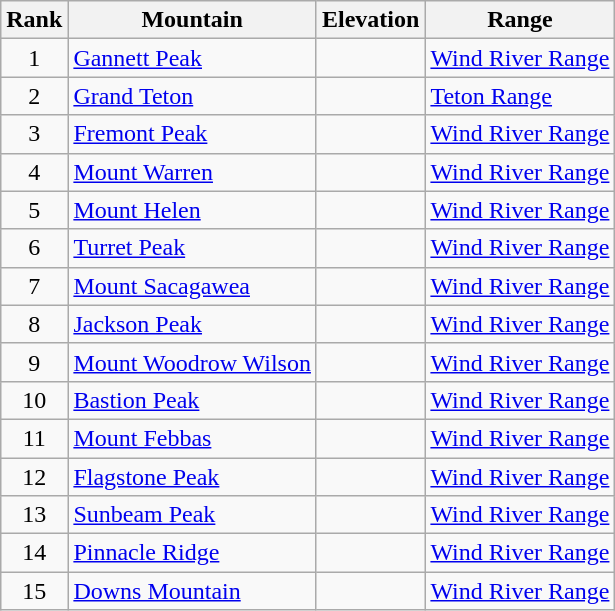<table class="wikitable">
<tr>
<th>Rank</th>
<th>Mountain</th>
<th>Elevation</th>
<th>Range</th>
</tr>
<tr>
<td align=center>1</td>
<td><a href='#'>Gannett Peak</a></td>
<td></td>
<td><a href='#'>Wind River Range</a></td>
</tr>
<tr>
<td align=center>2</td>
<td><a href='#'>Grand Teton</a></td>
<td></td>
<td><a href='#'>Teton Range</a></td>
</tr>
<tr>
<td align=center>3</td>
<td><a href='#'>Fremont Peak</a></td>
<td></td>
<td><a href='#'>Wind River Range</a></td>
</tr>
<tr>
<td align=center>4</td>
<td><a href='#'>Mount Warren</a></td>
<td></td>
<td><a href='#'>Wind River Range</a></td>
</tr>
<tr>
<td align=center>5</td>
<td><a href='#'>Mount Helen</a></td>
<td></td>
<td><a href='#'>Wind River Range</a></td>
</tr>
<tr>
<td align=center>6</td>
<td><a href='#'>Turret Peak</a></td>
<td></td>
<td><a href='#'>Wind River Range</a></td>
</tr>
<tr>
<td align=center>7</td>
<td><a href='#'>Mount Sacagawea</a></td>
<td></td>
<td><a href='#'>Wind River Range</a></td>
</tr>
<tr>
<td align=center>8</td>
<td><a href='#'>Jackson Peak</a></td>
<td></td>
<td><a href='#'>Wind River Range</a></td>
</tr>
<tr>
<td align=center>9</td>
<td><a href='#'>Mount Woodrow Wilson</a></td>
<td></td>
<td><a href='#'>Wind River Range</a></td>
</tr>
<tr>
<td align=center>10</td>
<td><a href='#'>Bastion Peak</a></td>
<td></td>
<td><a href='#'>Wind River Range</a></td>
</tr>
<tr>
<td align=center>11</td>
<td><a href='#'>Mount Febbas</a></td>
<td></td>
<td><a href='#'>Wind River Range</a></td>
</tr>
<tr>
<td align=center>12</td>
<td><a href='#'>Flagstone Peak</a></td>
<td></td>
<td><a href='#'>Wind River Range</a></td>
</tr>
<tr>
<td align=center>13</td>
<td><a href='#'>Sunbeam Peak</a></td>
<td></td>
<td><a href='#'>Wind River Range</a></td>
</tr>
<tr>
<td align=center>14</td>
<td><a href='#'>Pinnacle Ridge</a></td>
<td></td>
<td><a href='#'>Wind River Range</a></td>
</tr>
<tr>
<td align=center>15</td>
<td><a href='#'>Downs Mountain</a></td>
<td></td>
<td><a href='#'>Wind River Range</a></td>
</tr>
</table>
